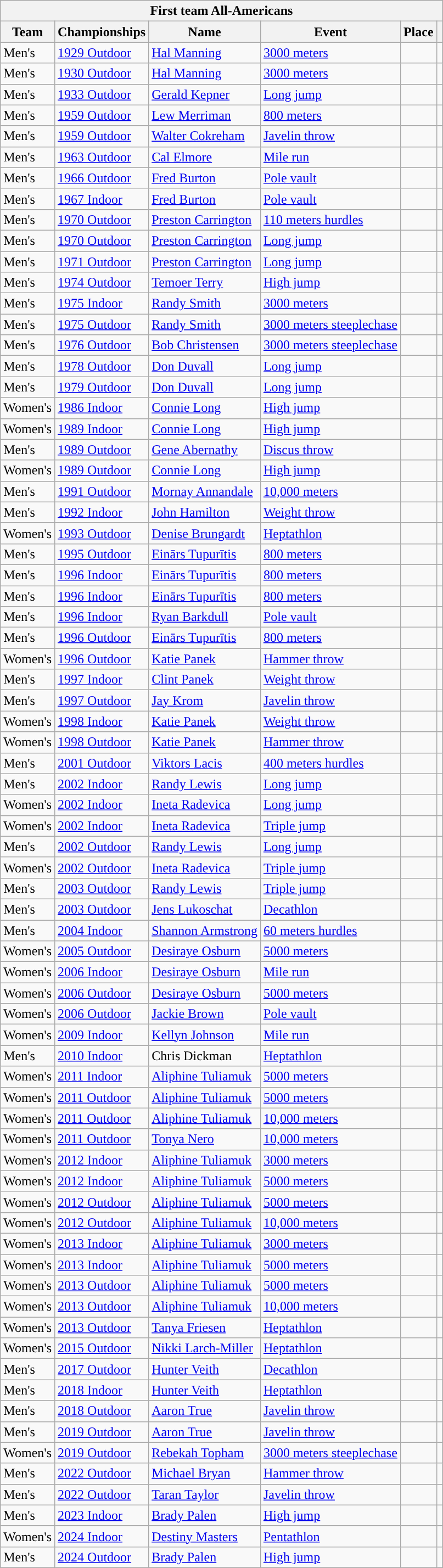<table class="wikitable sortable">
<tr>
<th colspan="6">First team All-Americans</th>
</tr>
<tr>
<th scope="col">Team</th>
<th scope="col">Championships</th>
<th scope="col">Name</th>
<th scope="col">Event</th>
<th scope="col">Place</th>
<th scope="col"></th>
</tr>
<tr>
<td>Men's</td>
<td><a href='#'>1929 Outdoor</a></td>
<td><a href='#'>Hal Manning</a></td>
<td><a href='#'>3000 meters</a></td>
<td></td>
<td></td>
</tr>
<tr>
<td>Men's</td>
<td><a href='#'>1930 Outdoor</a></td>
<td><a href='#'>Hal Manning</a></td>
<td><a href='#'>3000 meters</a></td>
<td></td>
<td></td>
</tr>
<tr>
<td>Men's</td>
<td><a href='#'>1933 Outdoor</a></td>
<td><a href='#'>Gerald Kepner</a></td>
<td><a href='#'>Long jump</a></td>
<td></td>
<td></td>
</tr>
<tr>
<td>Men's</td>
<td><a href='#'>1959 Outdoor</a></td>
<td><a href='#'>Lew Merriman</a></td>
<td><a href='#'>800 meters</a></td>
<td></td>
<td></td>
</tr>
<tr>
<td>Men's</td>
<td><a href='#'>1959 Outdoor</a></td>
<td><a href='#'>Walter Cokreham</a></td>
<td><a href='#'>Javelin throw</a></td>
<td></td>
<td></td>
</tr>
<tr>
<td>Men's</td>
<td><a href='#'>1963 Outdoor</a></td>
<td><a href='#'>Cal Elmore</a></td>
<td><a href='#'>Mile run</a></td>
<td></td>
<td></td>
</tr>
<tr>
<td>Men's</td>
<td><a href='#'>1966 Outdoor</a></td>
<td><a href='#'>Fred Burton</a></td>
<td><a href='#'>Pole vault</a></td>
<td></td>
<td></td>
</tr>
<tr>
<td>Men's</td>
<td><a href='#'>1967 Indoor</a></td>
<td><a href='#'>Fred Burton</a></td>
<td><a href='#'>Pole vault</a></td>
<td></td>
<td></td>
</tr>
<tr>
<td>Men's</td>
<td><a href='#'>1970 Outdoor</a></td>
<td><a href='#'>Preston Carrington</a></td>
<td><a href='#'>110 meters hurdles</a></td>
<td></td>
<td></td>
</tr>
<tr>
<td>Men's</td>
<td><a href='#'>1970 Outdoor</a></td>
<td><a href='#'>Preston Carrington</a></td>
<td><a href='#'>Long jump</a></td>
<td></td>
<td></td>
</tr>
<tr>
<td>Men's</td>
<td><a href='#'>1971 Outdoor</a></td>
<td><a href='#'>Preston Carrington</a></td>
<td><a href='#'>Long jump</a></td>
<td></td>
<td></td>
</tr>
<tr>
<td>Men's</td>
<td><a href='#'>1974 Outdoor</a></td>
<td><a href='#'>Temoer Terry</a></td>
<td><a href='#'>High jump</a></td>
<td></td>
<td></td>
</tr>
<tr>
<td>Men's</td>
<td><a href='#'>1975 Indoor</a></td>
<td><a href='#'>Randy Smith</a></td>
<td><a href='#'>3000 meters</a></td>
<td></td>
<td></td>
</tr>
<tr>
<td>Men's</td>
<td><a href='#'>1975 Outdoor</a></td>
<td><a href='#'>Randy Smith</a></td>
<td><a href='#'>3000 meters steeplechase</a></td>
<td></td>
<td></td>
</tr>
<tr>
<td>Men's</td>
<td><a href='#'>1976 Outdoor</a></td>
<td><a href='#'>Bob Christensen</a></td>
<td><a href='#'>3000 meters steeplechase</a></td>
<td></td>
<td></td>
</tr>
<tr>
<td>Men's</td>
<td><a href='#'>1978 Outdoor</a></td>
<td><a href='#'>Don Duvall</a></td>
<td><a href='#'>Long jump</a></td>
<td></td>
<td></td>
</tr>
<tr>
<td>Men's</td>
<td><a href='#'>1979 Outdoor</a></td>
<td><a href='#'>Don Duvall</a></td>
<td><a href='#'>Long jump</a></td>
<td></td>
<td></td>
</tr>
<tr>
<td>Women's</td>
<td><a href='#'>1986 Indoor</a></td>
<td><a href='#'>Connie Long</a></td>
<td><a href='#'>High jump</a></td>
<td></td>
<td></td>
</tr>
<tr>
<td>Women's</td>
<td><a href='#'>1989 Indoor</a></td>
<td><a href='#'>Connie Long</a></td>
<td><a href='#'>High jump</a></td>
<td></td>
<td></td>
</tr>
<tr>
<td>Men's</td>
<td><a href='#'>1989 Outdoor</a></td>
<td><a href='#'>Gene Abernathy</a></td>
<td><a href='#'>Discus throw</a></td>
<td></td>
<td></td>
</tr>
<tr>
<td>Women's</td>
<td><a href='#'>1989 Outdoor</a></td>
<td><a href='#'>Connie Long</a></td>
<td><a href='#'>High jump</a></td>
<td></td>
<td></td>
</tr>
<tr>
<td>Men's</td>
<td><a href='#'>1991 Outdoor</a></td>
<td><a href='#'>Mornay Annandale</a></td>
<td><a href='#'>10,000 meters</a></td>
<td></td>
<td></td>
</tr>
<tr>
<td>Men's</td>
<td><a href='#'>1992 Indoor</a></td>
<td><a href='#'>John Hamilton</a></td>
<td><a href='#'>Weight throw</a></td>
<td></td>
<td></td>
</tr>
<tr>
<td>Women's</td>
<td><a href='#'>1993 Outdoor</a></td>
<td><a href='#'>Denise Brungardt</a></td>
<td><a href='#'>Heptathlon</a></td>
<td></td>
<td></td>
</tr>
<tr>
<td>Men's</td>
<td><a href='#'>1995 Outdoor</a></td>
<td><a href='#'>Einārs Tupurītis</a></td>
<td><a href='#'>800 meters</a></td>
<td></td>
<td></td>
</tr>
<tr>
<td>Men's</td>
<td><a href='#'>1996 Indoor</a></td>
<td><a href='#'>Einārs Tupurītis</a></td>
<td><a href='#'>800 meters</a></td>
<td></td>
<td></td>
</tr>
<tr>
<td>Men's</td>
<td><a href='#'>1996 Indoor</a></td>
<td><a href='#'>Einārs Tupurītis</a></td>
<td><a href='#'>800 meters</a></td>
<td></td>
<td></td>
</tr>
<tr>
<td>Men's</td>
<td><a href='#'>1996 Indoor</a></td>
<td><a href='#'>Ryan Barkdull</a></td>
<td><a href='#'>Pole vault</a></td>
<td></td>
<td></td>
</tr>
<tr>
<td>Men's</td>
<td><a href='#'>1996 Outdoor</a></td>
<td><a href='#'>Einārs Tupurītis</a></td>
<td><a href='#'>800 meters</a></td>
<td></td>
<td></td>
</tr>
<tr>
<td>Women's</td>
<td><a href='#'>1996 Outdoor</a></td>
<td><a href='#'>Katie Panek</a></td>
<td><a href='#'>Hammer throw</a></td>
<td></td>
<td></td>
</tr>
<tr>
<td>Men's</td>
<td><a href='#'>1997 Indoor</a></td>
<td><a href='#'>Clint Panek</a></td>
<td><a href='#'>Weight throw</a></td>
<td></td>
<td></td>
</tr>
<tr>
<td>Men's</td>
<td><a href='#'>1997 Outdoor</a></td>
<td><a href='#'>Jay Krom</a></td>
<td><a href='#'>Javelin throw</a></td>
<td></td>
<td></td>
</tr>
<tr>
<td>Women's</td>
<td><a href='#'>1998 Indoor</a></td>
<td><a href='#'>Katie Panek</a></td>
<td><a href='#'>Weight throw</a></td>
<td></td>
<td></td>
</tr>
<tr>
<td>Women's</td>
<td><a href='#'>1998 Outdoor</a></td>
<td><a href='#'>Katie Panek</a></td>
<td><a href='#'>Hammer throw</a></td>
<td></td>
<td></td>
</tr>
<tr>
<td>Men's</td>
<td><a href='#'>2001 Outdoor</a></td>
<td><a href='#'>Viktors Lacis</a></td>
<td><a href='#'>400 meters hurdles</a></td>
<td></td>
<td></td>
</tr>
<tr>
<td>Men's</td>
<td><a href='#'>2002 Indoor</a></td>
<td><a href='#'>Randy Lewis</a></td>
<td><a href='#'>Long jump</a></td>
<td></td>
<td></td>
</tr>
<tr>
<td>Women's</td>
<td><a href='#'>2002 Indoor</a></td>
<td><a href='#'>Ineta Radevica</a></td>
<td><a href='#'>Long jump</a></td>
<td></td>
<td></td>
</tr>
<tr>
<td>Women's</td>
<td><a href='#'>2002 Indoor</a></td>
<td><a href='#'>Ineta Radevica</a></td>
<td><a href='#'>Triple jump</a></td>
<td></td>
<td></td>
</tr>
<tr>
<td>Men's</td>
<td><a href='#'>2002 Outdoor</a></td>
<td><a href='#'>Randy Lewis</a></td>
<td><a href='#'>Long jump</a></td>
<td></td>
<td></td>
</tr>
<tr>
<td>Women's</td>
<td><a href='#'>2002 Outdoor</a></td>
<td><a href='#'>Ineta Radevica</a></td>
<td><a href='#'>Triple jump</a></td>
<td></td>
<td></td>
</tr>
<tr>
<td>Men's</td>
<td><a href='#'>2003 Outdoor</a></td>
<td><a href='#'>Randy Lewis</a></td>
<td><a href='#'>Triple jump</a></td>
<td></td>
<td></td>
</tr>
<tr>
<td>Men's</td>
<td><a href='#'>2003 Outdoor</a></td>
<td><a href='#'>Jens Lukoschat</a></td>
<td><a href='#'>Decathlon</a></td>
<td></td>
<td></td>
</tr>
<tr>
<td>Men's</td>
<td><a href='#'>2004 Indoor</a></td>
<td><a href='#'>Shannon Armstrong</a></td>
<td><a href='#'>60 meters hurdles</a></td>
<td></td>
<td></td>
</tr>
<tr>
<td>Women's</td>
<td><a href='#'>2005 Outdoor</a></td>
<td><a href='#'>Desiraye Osburn</a></td>
<td><a href='#'>5000 meters</a></td>
<td></td>
<td></td>
</tr>
<tr>
<td>Women's</td>
<td><a href='#'>2006 Indoor</a></td>
<td><a href='#'>Desiraye Osburn</a></td>
<td><a href='#'>Mile run</a></td>
<td></td>
<td></td>
</tr>
<tr>
<td>Women's</td>
<td><a href='#'>2006 Outdoor</a></td>
<td><a href='#'>Desiraye Osburn</a></td>
<td><a href='#'>5000 meters</a></td>
<td></td>
<td></td>
</tr>
<tr>
<td>Women's</td>
<td><a href='#'>2006 Outdoor</a></td>
<td><a href='#'>Jackie Brown</a></td>
<td><a href='#'>Pole vault</a></td>
<td></td>
<td></td>
</tr>
<tr>
<td>Women's</td>
<td><a href='#'>2009 Indoor</a></td>
<td><a href='#'>Kellyn Johnson</a></td>
<td><a href='#'>Mile run</a></td>
<td></td>
<td></td>
</tr>
<tr>
<td>Men's</td>
<td><a href='#'>2010 Indoor</a></td>
<td>Chris Dickman</td>
<td><a href='#'>Heptathlon</a></td>
<td></td>
<td></td>
</tr>
<tr>
<td>Women's</td>
<td><a href='#'>2011 Indoor</a></td>
<td><a href='#'>Aliphine Tuliamuk</a></td>
<td><a href='#'>5000 meters</a></td>
<td></td>
<td></td>
</tr>
<tr>
<td>Women's</td>
<td><a href='#'>2011 Outdoor</a></td>
<td><a href='#'>Aliphine Tuliamuk</a></td>
<td><a href='#'>5000 meters</a></td>
<td></td>
<td></td>
</tr>
<tr>
<td>Women's</td>
<td><a href='#'>2011 Outdoor</a></td>
<td><a href='#'>Aliphine Tuliamuk</a></td>
<td><a href='#'>10,000 meters</a></td>
<td></td>
<td></td>
</tr>
<tr>
<td>Women's</td>
<td><a href='#'>2011 Outdoor</a></td>
<td><a href='#'>Tonya Nero</a></td>
<td><a href='#'>10,000 meters</a></td>
<td></td>
<td></td>
</tr>
<tr>
<td>Women's</td>
<td><a href='#'>2012 Indoor</a></td>
<td><a href='#'>Aliphine Tuliamuk</a></td>
<td><a href='#'>3000 meters</a></td>
<td></td>
<td></td>
</tr>
<tr>
<td>Women's</td>
<td><a href='#'>2012 Indoor</a></td>
<td><a href='#'>Aliphine Tuliamuk</a></td>
<td><a href='#'>5000 meters</a></td>
<td></td>
<td></td>
</tr>
<tr>
<td>Women's</td>
<td><a href='#'>2012 Outdoor</a></td>
<td><a href='#'>Aliphine Tuliamuk</a></td>
<td><a href='#'>5000 meters</a></td>
<td></td>
<td></td>
</tr>
<tr>
<td>Women's</td>
<td><a href='#'>2012 Outdoor</a></td>
<td><a href='#'>Aliphine Tuliamuk</a></td>
<td><a href='#'>10,000 meters</a></td>
<td></td>
<td></td>
</tr>
<tr>
<td>Women's</td>
<td><a href='#'>2013 Indoor</a></td>
<td><a href='#'>Aliphine Tuliamuk</a></td>
<td><a href='#'>3000 meters</a></td>
<td></td>
<td></td>
</tr>
<tr>
<td>Women's</td>
<td><a href='#'>2013 Indoor</a></td>
<td><a href='#'>Aliphine Tuliamuk</a></td>
<td><a href='#'>5000 meters</a></td>
<td></td>
<td></td>
</tr>
<tr>
<td>Women's</td>
<td><a href='#'>2013 Outdoor</a></td>
<td><a href='#'>Aliphine Tuliamuk</a></td>
<td><a href='#'>5000 meters</a></td>
<td></td>
<td></td>
</tr>
<tr>
<td>Women's</td>
<td><a href='#'>2013 Outdoor</a></td>
<td><a href='#'>Aliphine Tuliamuk</a></td>
<td><a href='#'>10,000 meters</a></td>
<td></td>
<td></td>
</tr>
<tr>
<td>Women's</td>
<td><a href='#'>2013 Outdoor</a></td>
<td><a href='#'>Tanya Friesen</a></td>
<td><a href='#'>Heptathlon</a></td>
<td></td>
<td></td>
</tr>
<tr>
<td>Women's</td>
<td><a href='#'>2015 Outdoor</a></td>
<td><a href='#'>Nikki Larch-Miller</a></td>
<td><a href='#'>Heptathlon</a></td>
<td></td>
<td></td>
</tr>
<tr>
<td>Men's</td>
<td><a href='#'>2017 Outdoor</a></td>
<td><a href='#'>Hunter Veith</a></td>
<td><a href='#'>Decathlon</a></td>
<td></td>
<td></td>
</tr>
<tr>
<td>Men's</td>
<td><a href='#'>2018 Indoor</a></td>
<td><a href='#'>Hunter Veith</a></td>
<td><a href='#'>Heptathlon</a></td>
<td></td>
<td></td>
</tr>
<tr>
<td>Men's</td>
<td><a href='#'>2018 Outdoor</a></td>
<td><a href='#'>Aaron True</a></td>
<td><a href='#'>Javelin throw</a></td>
<td></td>
<td></td>
</tr>
<tr>
<td>Men's</td>
<td><a href='#'>2019 Outdoor</a></td>
<td><a href='#'>Aaron True</a></td>
<td><a href='#'>Javelin throw</a></td>
<td></td>
<td></td>
</tr>
<tr>
<td>Women's</td>
<td><a href='#'>2019 Outdoor</a></td>
<td><a href='#'>Rebekah Topham</a></td>
<td><a href='#'>3000 meters steeplechase</a></td>
<td></td>
<td></td>
</tr>
<tr>
<td>Men's</td>
<td><a href='#'>2022 Outdoor</a></td>
<td><a href='#'>Michael Bryan</a></td>
<td><a href='#'>Hammer throw</a></td>
<td></td>
<td></td>
</tr>
<tr>
<td>Men's</td>
<td><a href='#'>2022 Outdoor</a></td>
<td><a href='#'>Taran Taylor</a></td>
<td><a href='#'>Javelin throw</a></td>
<td></td>
<td></td>
</tr>
<tr>
<td>Men's</td>
<td><a href='#'>2023 Indoor</a></td>
<td><a href='#'>Brady Palen</a></td>
<td><a href='#'>High jump</a></td>
<td></td>
<td></td>
</tr>
<tr>
<td>Women's</td>
<td><a href='#'>2024 Indoor</a></td>
<td><a href='#'>Destiny Masters</a></td>
<td><a href='#'>Pentathlon</a></td>
<td></td>
<td></td>
</tr>
<tr>
<td>Men's</td>
<td><a href='#'>2024 Outdoor</a></td>
<td><a href='#'>Brady Palen</a></td>
<td><a href='#'>High jump</a></td>
<td></td>
<td></td>
</tr>
</table>
